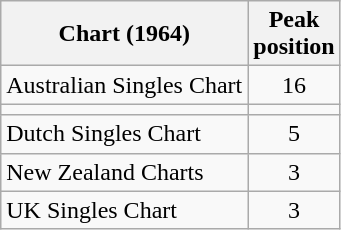<table class="wikitable sortable">
<tr>
<th>Chart (1964)</th>
<th>Peak<br>position</th>
</tr>
<tr>
<td>Australian Singles Chart</td>
<td align="center">16</td>
</tr>
<tr>
<td></td>
</tr>
<tr>
<td>Dutch Singles Chart</td>
<td align="center">5</td>
</tr>
<tr>
<td>New Zealand Charts</td>
<td align="center">3</td>
</tr>
<tr>
<td>UK Singles Chart</td>
<td align="center">3</td>
</tr>
</table>
